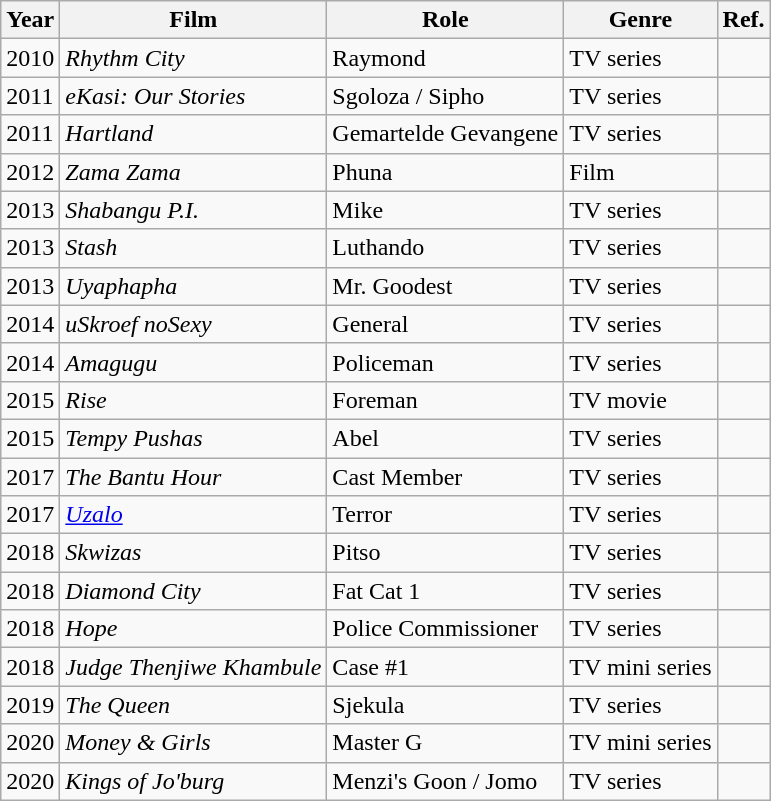<table class="wikitable">
<tr>
<th>Year</th>
<th>Film</th>
<th>Role</th>
<th>Genre</th>
<th>Ref.</th>
</tr>
<tr>
<td>2010</td>
<td><em>Rhythm City</em></td>
<td>Raymond</td>
<td>TV series</td>
<td></td>
</tr>
<tr>
<td>2011</td>
<td><em>eKasi: Our Stories</em></td>
<td>Sgoloza / Sipho</td>
<td>TV series</td>
<td></td>
</tr>
<tr>
<td>2011</td>
<td><em>Hartland</em></td>
<td>Gemartelde Gevangene</td>
<td>TV series</td>
<td></td>
</tr>
<tr>
<td>2012</td>
<td><em>Zama Zama</em></td>
<td>Phuna</td>
<td>Film</td>
<td></td>
</tr>
<tr>
<td>2013</td>
<td><em>Shabangu P.I.</em></td>
<td>Mike</td>
<td>TV series</td>
<td></td>
</tr>
<tr>
<td>2013</td>
<td><em>Stash</em></td>
<td>Luthando</td>
<td>TV series</td>
<td></td>
</tr>
<tr>
<td>2013</td>
<td><em>Uyaphapha</em></td>
<td>Mr. Goodest</td>
<td>TV series</td>
<td></td>
</tr>
<tr>
<td>2014</td>
<td><em>uSkroef noSexy</em></td>
<td>General</td>
<td>TV series</td>
<td></td>
</tr>
<tr>
<td>2014</td>
<td><em>Amagugu</em></td>
<td>Policeman</td>
<td>TV series</td>
<td></td>
</tr>
<tr>
<td>2015</td>
<td><em>Rise</em></td>
<td>Foreman</td>
<td>TV movie</td>
<td></td>
</tr>
<tr>
<td>2015</td>
<td><em>Tempy Pushas</em></td>
<td>Abel</td>
<td>TV series</td>
<td></td>
</tr>
<tr>
<td>2017</td>
<td><em>The Bantu Hour</em></td>
<td>Cast Member</td>
<td>TV series</td>
<td></td>
</tr>
<tr>
<td>2017</td>
<td><em><a href='#'>Uzalo</a></em></td>
<td>Terror</td>
<td>TV series</td>
<td></td>
</tr>
<tr>
<td>2018</td>
<td><em>Skwizas</em></td>
<td>Pitso</td>
<td>TV series</td>
<td></td>
</tr>
<tr>
<td>2018</td>
<td><em>Diamond City</em></td>
<td>Fat Cat 1</td>
<td>TV series</td>
<td></td>
</tr>
<tr>
<td>2018</td>
<td><em>Hope</em></td>
<td>Police Commissioner</td>
<td>TV series</td>
<td></td>
</tr>
<tr>
<td>2018</td>
<td><em>Judge Thenjiwe Khambule</em></td>
<td>Case #1</td>
<td>TV mini series</td>
<td></td>
</tr>
<tr>
<td>2019</td>
<td><em>The Queen</em></td>
<td>Sjekula</td>
<td>TV series</td>
<td></td>
</tr>
<tr>
<td>2020</td>
<td><em>Money & Girls</em></td>
<td>Master G</td>
<td>TV mini series</td>
<td></td>
</tr>
<tr>
<td>2020</td>
<td><em>Kings of Jo'burg</em></td>
<td>Menzi's Goon / Jomo</td>
<td>TV series</td>
<td></td>
</tr>
</table>
